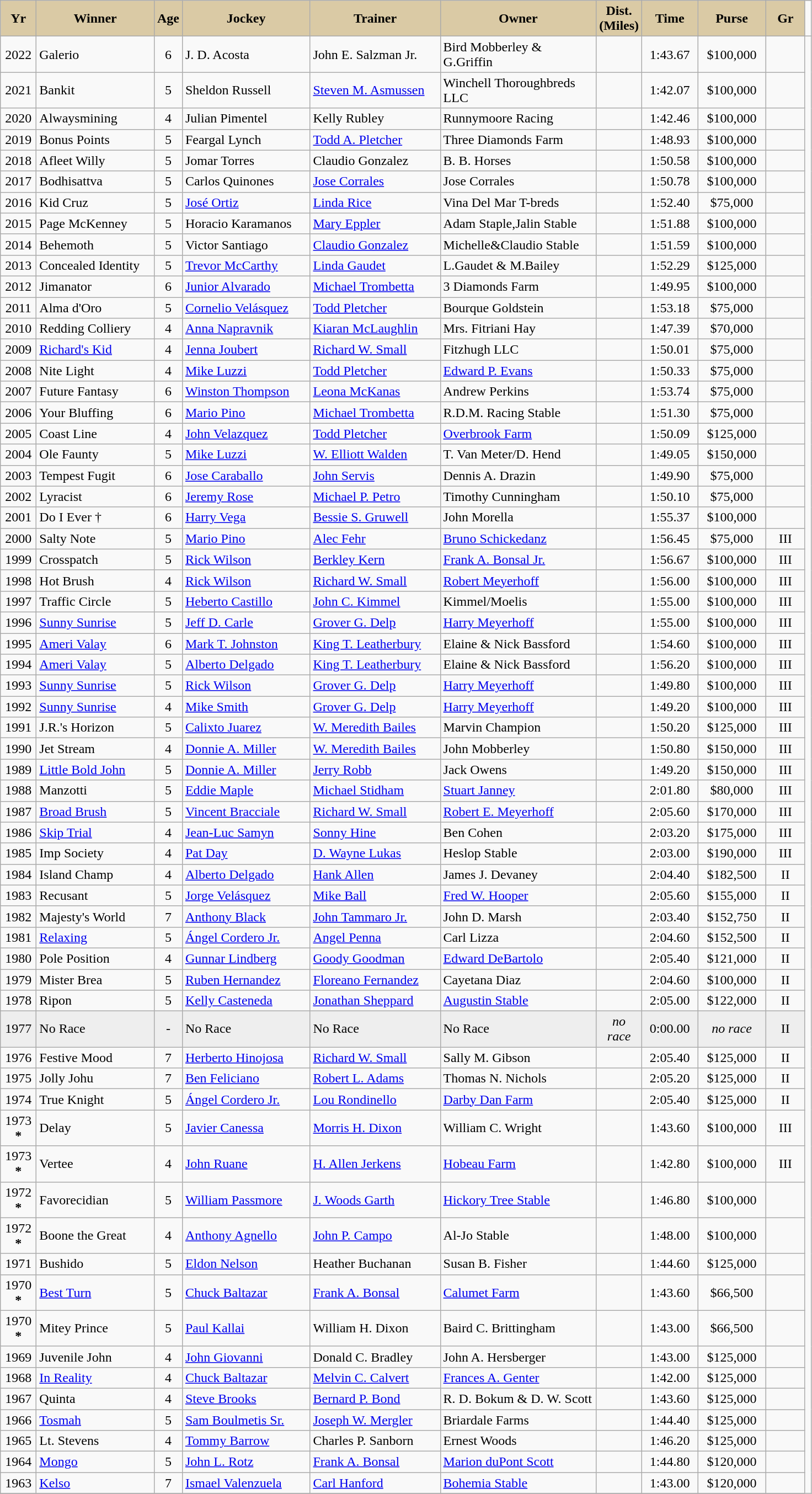<table class="wikitable sortable">
<tr>
<th style="background-color:#DACAA5; width:36px">Yr<br></th>
<th style="background-color:#DACAA5; width:135px">Winner<br></th>
<th style="background-color:#DACAA5; width:20px">Age<br></th>
<th style="background-color:#DACAA5; width:147px">Jockey<br></th>
<th style="background-color:#DACAA5; width:150px">Trainer<br></th>
<th style="background-color:#DACAA5; width:181px">Owner<br></th>
<th style="background-color:#DACAA5; width:35px">Dist.<br> (Miles)<br></th>
<th style="background-color:#DACAA5; width:60px">Time<br></th>
<th style="background-color:#DACAA5; width:75px">Purse  <br></th>
<th style="background-color:#DACAA5; width:40px">Gr</th>
<td></td>
</tr>
<tr>
<td align=center>2022</td>
<td>Galerio</td>
<td align=center>6</td>
<td>J. D. Acosta</td>
<td>John E. Salzman Jr.</td>
<td>Bird Mobberley & G.Griffin</td>
<td align=center></td>
<td align=center>1:43.67</td>
<td align=center>$100,000</td>
<td></td>
</tr>
<tr>
<td align=center>2021</td>
<td>Bankit</td>
<td align=center>5</td>
<td>Sheldon Russell</td>
<td><a href='#'>Steven M. Asmussen</a></td>
<td>Winchell Thoroughbreds LLC</td>
<td align=center></td>
<td align=center>1:42.07</td>
<td align=center>$100,000</td>
<td></td>
</tr>
<tr>
<td align=center>2020</td>
<td>Alwaysmining</td>
<td align=center>4</td>
<td>Julian Pimentel</td>
<td>Kelly Rubley</td>
<td>Runnymoore Racing</td>
<td align=center></td>
<td align=center>1:42.46</td>
<td align=center>$100,000</td>
<td></td>
</tr>
<tr>
<td align=center>2019</td>
<td>Bonus Points</td>
<td align=center>5</td>
<td>Feargal Lynch</td>
<td><a href='#'>Todd A. Pletcher</a></td>
<td>Three Diamonds Farm</td>
<td align=center></td>
<td align=center>1:48.93</td>
<td align=center>$100,000</td>
<td></td>
</tr>
<tr>
<td align=center>2018</td>
<td>Afleet Willy</td>
<td align=center>5</td>
<td>Jomar Torres</td>
<td>Claudio Gonzalez</td>
<td>B. B. Horses</td>
<td align=center></td>
<td align=center>1:50.58</td>
<td align=center>$100,000</td>
<td></td>
</tr>
<tr>
<td align=center>2017</td>
<td>Bodhisattva</td>
<td align=center>5</td>
<td>Carlos Quinones</td>
<td><a href='#'>Jose Corrales</a></td>
<td>Jose Corrales</td>
<td align=center></td>
<td align=center>1:50.78</td>
<td align=center>$100,000</td>
<td></td>
</tr>
<tr>
<td align=center>2016</td>
<td>Kid Cruz</td>
<td align=center>5</td>
<td><a href='#'>José Ortiz</a></td>
<td><a href='#'>Linda Rice</a></td>
<td>Vina Del Mar T-breds</td>
<td align=center></td>
<td align=center>1:52.40</td>
<td align=center>$75,000</td>
<td></td>
</tr>
<tr>
<td align=center>2015</td>
<td>Page McKenney</td>
<td align=center>5</td>
<td>Horacio Karamanos</td>
<td><a href='#'>Mary Eppler</a></td>
<td>Adam Staple,Jalin Stable</td>
<td align=center></td>
<td align=center>1:51.88</td>
<td align=center>$100,000</td>
<td></td>
</tr>
<tr>
<td align=center>2014</td>
<td>Behemoth</td>
<td align=center>5</td>
<td>Victor Santiago</td>
<td><a href='#'>Claudio Gonzalez</a></td>
<td>Michelle&Claudio Stable</td>
<td align=center></td>
<td align=center>1:51.59</td>
<td align=center>$100,000</td>
<td></td>
</tr>
<tr>
<td align=center>2013</td>
<td>Concealed Identity</td>
<td align=center>5</td>
<td><a href='#'>Trevor McCarthy</a></td>
<td><a href='#'>Linda Gaudet</a></td>
<td>L.Gaudet & M.Bailey</td>
<td align=center></td>
<td align=center>1:52.29</td>
<td align=center>$125,000</td>
<td></td>
</tr>
<tr>
<td align=center>2012</td>
<td>Jimanator</td>
<td align=center>6</td>
<td><a href='#'>Junior Alvarado</a></td>
<td><a href='#'>Michael Trombetta</a></td>
<td>3 Diamonds Farm</td>
<td align=center></td>
<td align=center>1:49.95</td>
<td align=center>$100,000</td>
<td></td>
</tr>
<tr>
<td align=center>2011</td>
<td>Alma d'Oro</td>
<td align=center>5</td>
<td><a href='#'>Cornelio Velásquez</a></td>
<td><a href='#'>Todd Pletcher</a></td>
<td>Bourque Goldstein</td>
<td align=center></td>
<td align=center>1:53.18</td>
<td align=center>$75,000</td>
<td></td>
</tr>
<tr>
<td align=center>2010</td>
<td>Redding Colliery</td>
<td align=center>4</td>
<td><a href='#'>Anna Napravnik</a></td>
<td><a href='#'>Kiaran McLaughlin</a></td>
<td>Mrs. Fitriani Hay</td>
<td align=center></td>
<td align=center>1:47.39</td>
<td align=center>$70,000</td>
<td></td>
</tr>
<tr>
<td align=center>2009</td>
<td><a href='#'>Richard's Kid</a></td>
<td align=center>4</td>
<td><a href='#'>Jenna Joubert</a></td>
<td><a href='#'>Richard W. Small</a></td>
<td>Fitzhugh LLC</td>
<td align=center></td>
<td align=center>1:50.01</td>
<td align=center>$75,000</td>
<td></td>
</tr>
<tr>
<td align=center>2008</td>
<td>Nite Light</td>
<td align=center>4</td>
<td><a href='#'>Mike Luzzi</a></td>
<td><a href='#'>Todd Pletcher</a></td>
<td><a href='#'>Edward P. Evans</a></td>
<td align=center></td>
<td align=center>1:50.33</td>
<td align=center>$75,000</td>
<td></td>
</tr>
<tr>
<td align=center>2007</td>
<td>Future Fantasy</td>
<td align=center>6</td>
<td><a href='#'>Winston Thompson</a></td>
<td><a href='#'>Leona McKanas</a></td>
<td>Andrew Perkins</td>
<td align=center></td>
<td align=center>1:53.74</td>
<td align=center>$75,000</td>
<td></td>
</tr>
<tr>
<td align=center>2006</td>
<td>Your Bluffing</td>
<td align=center>6</td>
<td><a href='#'>Mario Pino</a></td>
<td><a href='#'>Michael Trombetta</a></td>
<td>R.D.M. Racing Stable</td>
<td align=center></td>
<td align=center>1:51.30</td>
<td align=center>$75,000</td>
<td></td>
</tr>
<tr>
<td align=center>2005</td>
<td>Coast Line</td>
<td align=center>4</td>
<td><a href='#'>John Velazquez</a></td>
<td><a href='#'>Todd Pletcher</a></td>
<td><a href='#'>Overbrook Farm</a></td>
<td align=center></td>
<td align=center>1:50.09</td>
<td align=center>$125,000</td>
<td></td>
</tr>
<tr>
<td align=center>2004</td>
<td>Ole Faunty</td>
<td align=center>5</td>
<td><a href='#'>Mike Luzzi</a></td>
<td><a href='#'>W. Elliott Walden</a></td>
<td>T. Van Meter/D. Hend</td>
<td align=center></td>
<td align=center>1:49.05</td>
<td align=center>$150,000</td>
<td></td>
</tr>
<tr>
<td align=center>2003</td>
<td>Tempest Fugit</td>
<td align=center>6</td>
<td><a href='#'>Jose Caraballo</a></td>
<td><a href='#'>John Servis</a></td>
<td>Dennis A. Drazin</td>
<td align=center></td>
<td align=center>1:49.90</td>
<td align=center>$75,000</td>
<td></td>
</tr>
<tr>
<td align=center>2002</td>
<td>Lyracist</td>
<td align=center>6</td>
<td><a href='#'>Jeremy Rose</a></td>
<td><a href='#'>Michael P. Petro</a></td>
<td>Timothy Cunningham</td>
<td align=center></td>
<td align=center>1:50.10</td>
<td align=center>$75,000</td>
<td></td>
</tr>
<tr>
<td align=center>2001</td>
<td>Do I Ever †</td>
<td align=center>6</td>
<td><a href='#'>Harry Vega</a></td>
<td><a href='#'>Bessie S. Gruwell</a></td>
<td>John Morella</td>
<td align=center></td>
<td align=center>1:55.37</td>
<td align=center>$100,000</td>
<td></td>
</tr>
<tr>
<td align=center>2000</td>
<td>Salty Note</td>
<td align=center>5</td>
<td><a href='#'>Mario Pino</a></td>
<td><a href='#'>Alec Fehr</a></td>
<td><a href='#'>Bruno Schickedanz</a></td>
<td align=center></td>
<td align=center>1:56.45</td>
<td align=center>$75,000</td>
<td align=center>III</td>
</tr>
<tr>
<td align=center>1999</td>
<td>Crosspatch</td>
<td align=center>5</td>
<td><a href='#'>Rick Wilson</a></td>
<td><a href='#'>Berkley Kern</a></td>
<td><a href='#'>Frank A. Bonsal Jr.</a></td>
<td align=center></td>
<td align=center>1:56.67</td>
<td align=center>$100,000</td>
<td align=center>III</td>
</tr>
<tr>
<td align=center>1998</td>
<td>Hot Brush</td>
<td align=center>4</td>
<td><a href='#'>Rick Wilson</a></td>
<td><a href='#'>Richard W. Small</a></td>
<td><a href='#'>Robert Meyerhoff</a></td>
<td align=center></td>
<td align=center>1:56.00</td>
<td align=center>$100,000</td>
<td align=center>III</td>
</tr>
<tr>
<td align=center>1997</td>
<td>Traffic Circle</td>
<td align=center>5</td>
<td><a href='#'>Heberto Castillo</a></td>
<td><a href='#'>John C. Kimmel</a></td>
<td>Kimmel/Moelis</td>
<td align=center></td>
<td align=center>1:55.00</td>
<td align=center>$100,000</td>
<td align=center>III</td>
</tr>
<tr>
<td align=center>1996</td>
<td><a href='#'>Sunny Sunrise</a></td>
<td align=center>5</td>
<td><a href='#'>Jeff D. Carle</a></td>
<td><a href='#'>Grover G. Delp</a></td>
<td><a href='#'>Harry Meyerhoff</a></td>
<td align=center></td>
<td align=center>1:55.00</td>
<td align=center>$100,000</td>
<td align=center>III</td>
</tr>
<tr>
<td align=center>1995</td>
<td><a href='#'>Ameri Valay</a></td>
<td align=center>6</td>
<td><a href='#'>Mark T. Johnston</a></td>
<td><a href='#'>King T. Leatherbury</a></td>
<td>Elaine & Nick Bassford</td>
<td align=center></td>
<td align=center>1:54.60</td>
<td align=center>$100,000</td>
<td align=center>III</td>
</tr>
<tr>
<td align=center>1994</td>
<td><a href='#'>Ameri Valay</a></td>
<td align=center>5</td>
<td><a href='#'>Alberto Delgado</a></td>
<td><a href='#'>King T. Leatherbury</a></td>
<td>Elaine & Nick Bassford</td>
<td align=center></td>
<td align=center>1:56.20</td>
<td align=center>$100,000</td>
<td align=center>III</td>
</tr>
<tr>
<td align=center>1993</td>
<td><a href='#'>Sunny Sunrise</a></td>
<td align=center>5</td>
<td><a href='#'>Rick Wilson</a></td>
<td><a href='#'>Grover G. Delp</a></td>
<td><a href='#'>Harry Meyerhoff</a></td>
<td align=center></td>
<td align=center>1:49.80</td>
<td align=center>$100,000</td>
<td align=center>III</td>
</tr>
<tr>
<td align=center>1992</td>
<td><a href='#'>Sunny Sunrise</a></td>
<td align=center>4</td>
<td><a href='#'>Mike Smith</a></td>
<td><a href='#'>Grover G. Delp</a></td>
<td><a href='#'>Harry Meyerhoff</a></td>
<td align=center></td>
<td align=center>1:49.20</td>
<td align=center>$100,000</td>
<td align=center>III</td>
</tr>
<tr>
<td align=center>1991</td>
<td>J.R.'s Horizon</td>
<td align=center>5</td>
<td><a href='#'>Calixto Juarez</a></td>
<td><a href='#'>W. Meredith Bailes</a></td>
<td>Marvin Champion</td>
<td align=center></td>
<td align=center>1:50.20</td>
<td align=center>$125,000</td>
<td align=center>III</td>
</tr>
<tr>
<td align=center>1990</td>
<td>Jet Stream</td>
<td align=center>4</td>
<td><a href='#'>Donnie A. Miller</a></td>
<td><a href='#'>W. Meredith Bailes</a></td>
<td>John Mobberley</td>
<td align=center></td>
<td align=center>1:50.80</td>
<td align=center>$150,000</td>
<td align=center>III</td>
</tr>
<tr>
<td align=center>1989</td>
<td><a href='#'>Little Bold John</a></td>
<td align=center>5</td>
<td><a href='#'>Donnie A. Miller</a></td>
<td><a href='#'>Jerry Robb</a></td>
<td>Jack Owens</td>
<td align=center></td>
<td align=center>1:49.20</td>
<td align=center>$150,000</td>
<td align=center>III</td>
</tr>
<tr>
<td align=center>1988</td>
<td>Manzotti</td>
<td align=center>5</td>
<td><a href='#'>Eddie Maple</a></td>
<td><a href='#'>Michael Stidham</a></td>
<td><a href='#'>Stuart Janney</a></td>
<td align=center></td>
<td align=center>2:01.80</td>
<td align=center>$80,000</td>
<td align=center>III</td>
</tr>
<tr>
<td align=center>1987</td>
<td><a href='#'>Broad Brush</a></td>
<td align=center>5</td>
<td><a href='#'>Vincent Bracciale</a></td>
<td><a href='#'>Richard W. Small</a></td>
<td><a href='#'>Robert E. Meyerhoff</a></td>
<td align=center></td>
<td align=center>2:05.60</td>
<td align=center>$170,000</td>
<td align=center>III</td>
</tr>
<tr>
<td align=center>1986</td>
<td><a href='#'>Skip Trial</a></td>
<td align=center>4</td>
<td><a href='#'>Jean-Luc Samyn</a></td>
<td><a href='#'>Sonny Hine</a></td>
<td>Ben Cohen</td>
<td align=center></td>
<td align=center>2:03.20</td>
<td align=center>$175,000</td>
<td align=center>III</td>
</tr>
<tr>
<td align=center>1985</td>
<td>Imp Society</td>
<td align=center>4</td>
<td><a href='#'>Pat Day</a></td>
<td><a href='#'>D. Wayne Lukas</a></td>
<td>Heslop Stable</td>
<td align=center></td>
<td align=center>2:03.00</td>
<td align=center>$190,000</td>
<td align=center>III</td>
</tr>
<tr>
<td align=center>1984</td>
<td>Island Champ</td>
<td align=center>4</td>
<td><a href='#'>Alberto Delgado</a></td>
<td><a href='#'>Hank Allen</a></td>
<td>James J. Devaney</td>
<td align=center></td>
<td align=center>2:04.40</td>
<td align=center>$182,500</td>
<td align=center>II</td>
</tr>
<tr>
<td align=center>1983</td>
<td>Recusant</td>
<td align=center>5</td>
<td><a href='#'>Jorge Velásquez</a></td>
<td><a href='#'>Mike Ball</a></td>
<td><a href='#'>Fred W. Hooper</a></td>
<td align=center></td>
<td align=center>2:05.60</td>
<td align=center>$155,000</td>
<td align=center>II</td>
</tr>
<tr>
<td align=center>1982</td>
<td>Majesty's World</td>
<td align=center>7</td>
<td><a href='#'>Anthony Black</a></td>
<td><a href='#'>John Tammaro Jr.</a></td>
<td>John D. Marsh</td>
<td align=center></td>
<td align=center>2:03.40</td>
<td align=center>$152,750</td>
<td align=center>II</td>
</tr>
<tr>
<td align=center>1981</td>
<td><a href='#'>Relaxing</a></td>
<td align=center>5</td>
<td><a href='#'>Ángel Cordero Jr.</a></td>
<td><a href='#'>Angel Penna</a></td>
<td>Carl Lizza</td>
<td align=center></td>
<td align=center>2:04.60</td>
<td align=center>$152,500</td>
<td align=center>II</td>
</tr>
<tr>
<td align=center>1980</td>
<td>Pole Position</td>
<td align=center>4</td>
<td><a href='#'>Gunnar Lindberg</a></td>
<td><a href='#'>Goody Goodman</a></td>
<td><a href='#'>Edward DeBartolo</a></td>
<td align=center></td>
<td align=center>2:05.40</td>
<td align=center>$121,000</td>
<td align=center>II</td>
</tr>
<tr>
<td align=center>1979</td>
<td>Mister Brea</td>
<td align=center>5</td>
<td><a href='#'>Ruben Hernandez</a></td>
<td><a href='#'>Floreano Fernandez</a></td>
<td>Cayetana Diaz</td>
<td align=center></td>
<td align=center>2:04.60</td>
<td align=center>$100,000</td>
<td align=center>II</td>
</tr>
<tr>
<td align=center>1978</td>
<td>Ripon</td>
<td align=center>5</td>
<td><a href='#'>Kelly Casteneda</a></td>
<td><a href='#'>Jonathan Sheppard</a></td>
<td><a href='#'>Augustin Stable</a></td>
<td align=center></td>
<td align=center>2:05.00</td>
<td align=center>$122,000</td>
<td align=center>II</td>
</tr>
<tr bgcolor="#eeeeee">
<td align=center>1977</td>
<td>No Race</td>
<td align=center><em>-</em></td>
<td>No Race</td>
<td>No Race</td>
<td>No Race</td>
<td align=center><em>no race</em></td>
<td align=center>0:00.00</td>
<td align=center><em>no race</em></td>
<td align=center>II</td>
</tr>
<tr>
<td align=center>1976</td>
<td>Festive Mood</td>
<td align=center>7</td>
<td><a href='#'>Herberto Hinojosa</a></td>
<td><a href='#'>Richard W. Small</a></td>
<td>Sally M. Gibson</td>
<td align=center></td>
<td align=center>2:05.40</td>
<td align=center>$125,000</td>
<td align=center>II</td>
</tr>
<tr>
<td align=center>1975</td>
<td>Jolly Johu</td>
<td align=center>7</td>
<td><a href='#'>Ben Feliciano</a></td>
<td><a href='#'>Robert L. Adams</a></td>
<td>Thomas N. Nichols</td>
<td align=center></td>
<td align=center>2:05.20</td>
<td align=center>$125,000</td>
<td align=center>II</td>
</tr>
<tr>
<td align=center>1974</td>
<td>True Knight</td>
<td align=center>5</td>
<td><a href='#'>Ángel Cordero Jr.</a></td>
<td><a href='#'>Lou Rondinello</a></td>
<td><a href='#'>Darby Dan Farm</a></td>
<td align=center></td>
<td align=center>2:05.40</td>
<td align=center>$125,000</td>
<td align=center>II</td>
</tr>
<tr>
<td align=center>1973 <strong>*</strong></td>
<td>Delay</td>
<td align=center>5</td>
<td><a href='#'>Javier Canessa</a></td>
<td><a href='#'>Morris H. Dixon</a></td>
<td>William C. Wright</td>
<td align=center></td>
<td align=center>1:43.60</td>
<td align=center>$100,000</td>
<td align=center>III</td>
</tr>
<tr>
<td align=center>1973 <strong>*</strong></td>
<td>Vertee</td>
<td align=center>4</td>
<td><a href='#'>John Ruane</a></td>
<td><a href='#'>H. Allen Jerkens</a></td>
<td><a href='#'>Hobeau Farm</a></td>
<td align=center></td>
<td align=center>1:42.80</td>
<td align=center>$100,000</td>
<td align=center>III</td>
</tr>
<tr>
<td align=center>1972 <strong>*</strong></td>
<td>Favorecidian</td>
<td align=center>5</td>
<td><a href='#'>William Passmore</a></td>
<td><a href='#'>J. Woods Garth</a></td>
<td><a href='#'>Hickory Tree Stable</a></td>
<td align=center></td>
<td align=center>1:46.80</td>
<td align=center>$100,000</td>
<td align=center></td>
</tr>
<tr>
<td align=center>1972 <strong>*</strong></td>
<td>Boone the Great</td>
<td align=center>4</td>
<td><a href='#'>Anthony Agnello</a></td>
<td><a href='#'>John P. Campo</a></td>
<td>Al-Jo Stable</td>
<td align=center></td>
<td align=center>1:48.00</td>
<td align=center>$100,000</td>
<td align=center></td>
</tr>
<tr>
<td align=center>1971</td>
<td>Bushido</td>
<td align=center>5</td>
<td><a href='#'>Eldon Nelson</a></td>
<td>Heather Buchanan</td>
<td>Susan B. Fisher</td>
<td align=center></td>
<td align=center>1:44.60</td>
<td align=center>$125,000</td>
<td align=center></td>
</tr>
<tr>
<td align=center>1970 <strong>*</strong></td>
<td><a href='#'>Best Turn</a></td>
<td align=center>5</td>
<td><a href='#'>Chuck Baltazar</a></td>
<td><a href='#'>Frank A. Bonsal</a></td>
<td><a href='#'>Calumet Farm</a></td>
<td align=center></td>
<td align=center>1:43.60</td>
<td align=center>$66,500</td>
<td align=center></td>
</tr>
<tr>
<td align=center>1970 <strong>*</strong></td>
<td>Mitey Prince</td>
<td align=center>5</td>
<td><a href='#'>Paul Kallai</a></td>
<td>William H. Dixon</td>
<td>Baird C. Brittingham</td>
<td align=center></td>
<td align=center>1:43.00</td>
<td align=center>$66,500</td>
<td align=center></td>
</tr>
<tr>
<td align=center>1969</td>
<td>Juvenile John</td>
<td align=center>4</td>
<td><a href='#'>John Giovanni</a></td>
<td>Donald C. Bradley</td>
<td>John A. Hersberger</td>
<td align=center></td>
<td align=center>1:43.00</td>
<td align=center>$125,000</td>
<td align=center></td>
</tr>
<tr>
<td align=center>1968</td>
<td><a href='#'>In Reality</a></td>
<td align=center>4</td>
<td><a href='#'>Chuck Baltazar</a></td>
<td><a href='#'>Melvin C. Calvert</a></td>
<td><a href='#'>Frances A. Genter</a></td>
<td align=center></td>
<td align=center>1:42.00</td>
<td align=center>$125,000</td>
<td align=center></td>
</tr>
<tr>
<td align=center>1967</td>
<td>Quinta</td>
<td align=center>4</td>
<td><a href='#'>Steve Brooks</a></td>
<td><a href='#'>Bernard P. Bond</a></td>
<td>R. D. Bokum & D. W. Scott</td>
<td align=center></td>
<td align=center>1:43.60</td>
<td align=center>$125,000</td>
<td align=center></td>
</tr>
<tr>
<td align=center>1966</td>
<td><a href='#'>Tosmah</a></td>
<td align=center>5</td>
<td><a href='#'>Sam Boulmetis Sr.</a></td>
<td><a href='#'>Joseph W. Mergler</a></td>
<td>Briardale Farms</td>
<td align=center></td>
<td align=center>1:44.40</td>
<td align=center>$125,000</td>
<td align=center></td>
</tr>
<tr>
<td align=center>1965</td>
<td>Lt. Stevens</td>
<td align=center>4</td>
<td><a href='#'>Tommy Barrow</a></td>
<td>Charles P. Sanborn</td>
<td>Ernest Woods</td>
<td align=center></td>
<td align=center>1:46.20</td>
<td align=center>$125,000</td>
<td align=center></td>
</tr>
<tr>
<td align=center>1964</td>
<td><a href='#'>Mongo</a></td>
<td align=center>5</td>
<td><a href='#'>John L. Rotz</a></td>
<td><a href='#'>Frank A. Bonsal</a></td>
<td><a href='#'>Marion duPont Scott</a></td>
<td align=center></td>
<td align=center>1:44.80</td>
<td align=center>$120,000</td>
<td align=center></td>
</tr>
<tr>
<td align=center>1963</td>
<td><a href='#'>Kelso</a></td>
<td align=center>7</td>
<td><a href='#'>Ismael Valenzuela</a></td>
<td><a href='#'>Carl Hanford</a></td>
<td><a href='#'>Bohemia Stable</a></td>
<td align=center></td>
<td align=center>1:43.00</td>
<td align=center>$120,000</td>
<td align=center></td>
</tr>
<tr>
</tr>
</table>
